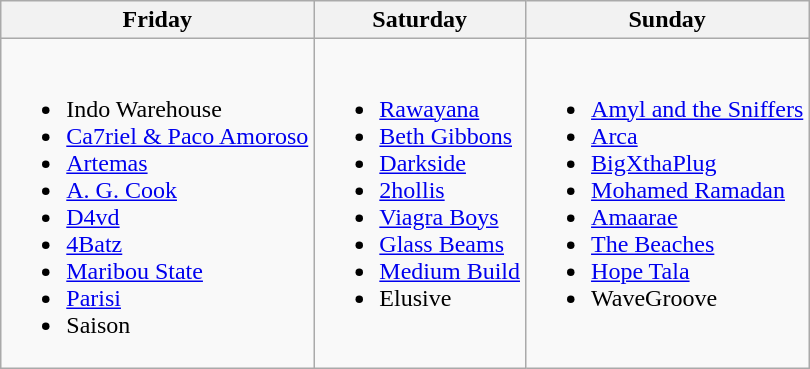<table class="wikitable">
<tr>
<th>Friday</th>
<th>Saturday</th>
<th>Sunday</th>
</tr>
<tr valign="top">
<td><br><ul><li>Indo Warehouse</li><li><a href='#'>Ca7riel & Paco Amoroso</a></li><li><a href='#'>Artemas</a></li><li><a href='#'>A. G. Cook</a></li><li><a href='#'>D4vd</a></li><li><a href='#'>4Batz</a></li><li><a href='#'>Maribou State</a></li><li><a href='#'>Parisi</a></li><li>Saison</li></ul></td>
<td><br><ul><li><a href='#'>Rawayana</a></li><li><a href='#'>Beth Gibbons</a></li><li><a href='#'>Darkside</a></li><li><a href='#'>2hollis</a></li><li><a href='#'>Viagra Boys</a></li><li><a href='#'>Glass Beams</a></li><li><a href='#'>Medium Build</a></li><li>Elusive</li></ul></td>
<td><br><ul><li><a href='#'>Amyl and the Sniffers</a></li><li><a href='#'>Arca</a></li><li><a href='#'>BigXthaPlug</a></li><li><a href='#'>Mohamed Ramadan</a></li><li><a href='#'>Amaarae</a></li><li><a href='#'>The Beaches</a></li><li><a href='#'>Hope Tala</a></li><li>WaveGroove</li></ul></td>
</tr>
</table>
